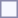<table style="border:1px solid #8888aa; background-color:#f7f8ff; padding:5px; font-size:95%; margin: 0px 12px 12px 0px;">
</table>
